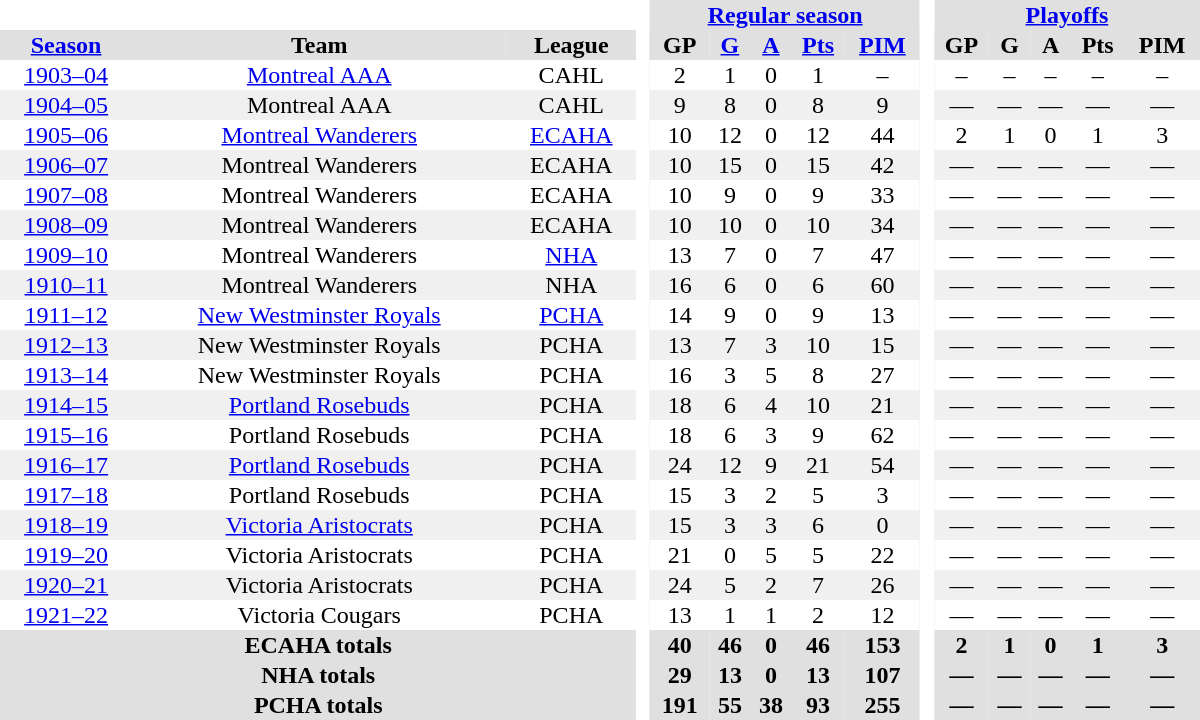<table border="0" cellpadding="1" cellspacing="0" style="text-align:center; width:50em">
<tr bgcolor="#e0e0e0">
<th colspan="3" bgcolor="#ffffff"> </th>
<th rowspan="99" bgcolor="#ffffff"> </th>
<th colspan="5"><a href='#'>Regular season</a></th>
<th rowspan="99" bgcolor="#ffffff"> </th>
<th colspan="5"><a href='#'>Playoffs</a></th>
</tr>
<tr bgcolor="#e0e0e0">
<th><a href='#'>Season</a></th>
<th>Team</th>
<th>League</th>
<th>GP</th>
<th><a href='#'>G</a></th>
<th><a href='#'>A</a></th>
<th><a href='#'>Pts</a></th>
<th><a href='#'>PIM</a></th>
<th>GP</th>
<th>G</th>
<th>A</th>
<th>Pts</th>
<th>PIM</th>
</tr>
<tr>
<td><a href='#'>1903–04</a></td>
<td><a href='#'>Montreal AAA</a></td>
<td>CAHL</td>
<td>2</td>
<td>1</td>
<td>0</td>
<td>1</td>
<td>–</td>
<td>–</td>
<td>–</td>
<td>–</td>
<td>–</td>
<td>–</td>
</tr>
<tr bgcolor="#f0f0f0">
<td><a href='#'>1904–05</a></td>
<td>Montreal AAA</td>
<td>CAHL</td>
<td>9</td>
<td>8</td>
<td>0</td>
<td>8</td>
<td>9</td>
<td>—</td>
<td>—</td>
<td>—</td>
<td>—</td>
<td>—</td>
</tr>
<tr>
<td><a href='#'>1905–06</a></td>
<td><a href='#'>Montreal Wanderers</a></td>
<td><a href='#'>ECAHA</a></td>
<td>10</td>
<td>12</td>
<td>0</td>
<td>12</td>
<td>44</td>
<td>2</td>
<td>1</td>
<td>0</td>
<td>1</td>
<td>3</td>
</tr>
<tr bgcolor="#f0f0f0">
<td><a href='#'>1906–07</a></td>
<td>Montreal Wanderers</td>
<td>ECAHA</td>
<td>10</td>
<td>15</td>
<td>0</td>
<td>15</td>
<td>42</td>
<td>—</td>
<td>—</td>
<td>—</td>
<td>—</td>
<td>—</td>
</tr>
<tr>
<td><a href='#'>1907–08</a></td>
<td>Montreal Wanderers</td>
<td>ECAHA</td>
<td>10</td>
<td>9</td>
<td>0</td>
<td>9</td>
<td>33</td>
<td>—</td>
<td>—</td>
<td>—</td>
<td>—</td>
<td>—</td>
</tr>
<tr bgcolor="#f0f0f0">
<td><a href='#'>1908–09</a></td>
<td>Montreal Wanderers</td>
<td>ECAHA</td>
<td>10</td>
<td>10</td>
<td>0</td>
<td>10</td>
<td>34</td>
<td>—</td>
<td>—</td>
<td>—</td>
<td>—</td>
<td>—</td>
</tr>
<tr>
<td><a href='#'>1909–10</a></td>
<td>Montreal Wanderers</td>
<td><a href='#'>NHA</a></td>
<td>13</td>
<td>7</td>
<td>0</td>
<td>7</td>
<td>47</td>
<td>—</td>
<td>—</td>
<td>—</td>
<td>—</td>
<td>—</td>
</tr>
<tr bgcolor="#f0f0f0">
<td><a href='#'>1910–11</a></td>
<td>Montreal Wanderers</td>
<td>NHA</td>
<td>16</td>
<td>6</td>
<td>0</td>
<td>6</td>
<td>60</td>
<td>—</td>
<td>—</td>
<td>—</td>
<td>—</td>
<td>—</td>
</tr>
<tr>
<td><a href='#'>1911–12</a></td>
<td><a href='#'>New Westminster Royals</a></td>
<td><a href='#'>PCHA</a></td>
<td>14</td>
<td>9</td>
<td>0</td>
<td>9</td>
<td>13</td>
<td>—</td>
<td>—</td>
<td>—</td>
<td>—</td>
<td>—</td>
</tr>
<tr bgcolor="#f0f0f0">
<td><a href='#'>1912–13</a></td>
<td>New Westminster Royals</td>
<td>PCHA</td>
<td>13</td>
<td>7</td>
<td>3</td>
<td>10</td>
<td>15</td>
<td>—</td>
<td>—</td>
<td>—</td>
<td>—</td>
<td>—</td>
</tr>
<tr>
<td><a href='#'>1913–14</a></td>
<td>New Westminster Royals</td>
<td>PCHA</td>
<td>16</td>
<td>3</td>
<td>5</td>
<td>8</td>
<td>27</td>
<td>—</td>
<td>—</td>
<td>—</td>
<td>—</td>
<td>—</td>
</tr>
<tr bgcolor="#f0f0f0">
<td><a href='#'>1914–15</a></td>
<td><a href='#'>Portland Rosebuds</a></td>
<td>PCHA</td>
<td>18</td>
<td>6</td>
<td>4</td>
<td>10</td>
<td>21</td>
<td>—</td>
<td>—</td>
<td>—</td>
<td>—</td>
<td>—</td>
</tr>
<tr>
<td><a href='#'>1915–16</a></td>
<td>Portland Rosebuds</td>
<td>PCHA</td>
<td>18</td>
<td>6</td>
<td>3</td>
<td>9</td>
<td>62</td>
<td>—</td>
<td>—</td>
<td>—</td>
<td>—</td>
<td>—</td>
</tr>
<tr bgcolor="#f0f0f0">
<td><a href='#'>1916–17</a></td>
<td><a href='#'>Portland Rosebuds</a></td>
<td>PCHA</td>
<td>24</td>
<td>12</td>
<td>9</td>
<td>21</td>
<td>54</td>
<td>—</td>
<td>—</td>
<td>—</td>
<td>—</td>
<td>—</td>
</tr>
<tr>
<td><a href='#'>1917–18</a></td>
<td>Portland Rosebuds</td>
<td>PCHA</td>
<td>15</td>
<td>3</td>
<td>2</td>
<td>5</td>
<td>3</td>
<td>—</td>
<td>—</td>
<td>—</td>
<td>—</td>
<td>—</td>
</tr>
<tr bgcolor="#f0f0f0">
<td><a href='#'>1918–19</a></td>
<td><a href='#'>Victoria Aristocrats</a></td>
<td>PCHA</td>
<td>15</td>
<td>3</td>
<td>3</td>
<td>6</td>
<td>0</td>
<td>—</td>
<td>—</td>
<td>—</td>
<td>—</td>
<td>—</td>
</tr>
<tr>
<td><a href='#'>1919–20</a></td>
<td>Victoria Aristocrats</td>
<td>PCHA</td>
<td>21</td>
<td>0</td>
<td>5</td>
<td>5</td>
<td>22</td>
<td>—</td>
<td>—</td>
<td>—</td>
<td>—</td>
<td>—</td>
</tr>
<tr bgcolor="#f0f0f0">
<td><a href='#'>1920–21</a></td>
<td>Victoria Aristocrats</td>
<td>PCHA</td>
<td>24</td>
<td>5</td>
<td>2</td>
<td>7</td>
<td>26</td>
<td>—</td>
<td>—</td>
<td>—</td>
<td>—</td>
<td>—</td>
</tr>
<tr>
<td><a href='#'>1921–22</a></td>
<td>Victoria Cougars</td>
<td>PCHA</td>
<td>13</td>
<td>1</td>
<td>1</td>
<td>2</td>
<td>12</td>
<td>—</td>
<td>—</td>
<td>—</td>
<td>—</td>
<td>—</td>
</tr>
<tr bgcolor="#E0E0E0">
<th colspan="3">ECAHA totals</th>
<th>40</th>
<th>46</th>
<th>0</th>
<th>46</th>
<th>153</th>
<th>2</th>
<th>1</th>
<th>0</th>
<th>1</th>
<th>3</th>
</tr>
<tr bgcolor="#E0E0E0">
<th colspan="3">NHA totals</th>
<th>29</th>
<th>13</th>
<th>0</th>
<th>13</th>
<th>107</th>
<th>—</th>
<th>—</th>
<th>—</th>
<th>—</th>
<th>—</th>
</tr>
<tr bgcolor="#E0E0E0">
<th colspan="3">PCHA totals</th>
<th>191</th>
<th>55</th>
<th>38</th>
<th>93</th>
<th>255</th>
<th>—</th>
<th>—</th>
<th>—</th>
<th>—</th>
<th>—</th>
</tr>
</table>
